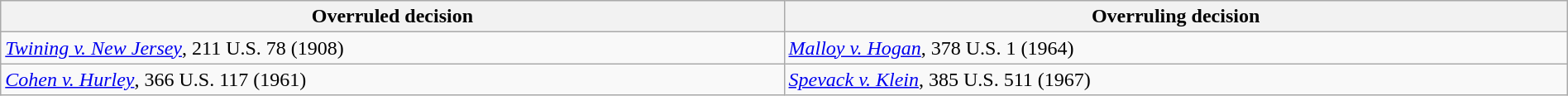<table class="wikitable sortable collapsible" style="width:100%">
<tr>
<th width="50%">Overruled decision</th>
<th width="50%">Overruling decision</th>
</tr>
<tr valign="top">
<td><em><a href='#'>Twining v. New Jersey</a></em>, 211 U.S. 78 (1908)</td>
<td><em><a href='#'>Malloy v. Hogan</a></em>, 378 U.S. 1 (1964)</td>
</tr>
<tr>
<td><em><a href='#'>Cohen v. Hurley</a></em>, 366 U.S. 117 (1961)</td>
<td><em><a href='#'>Spevack v. Klein</a></em>, 385 U.S. 511 (1967)</td>
</tr>
</table>
